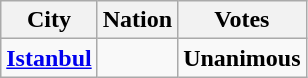<table class="wikitable">
<tr>
<th>City</th>
<th>Nation</th>
<th>Votes</th>
</tr>
<tr>
<td><strong><a href='#'>Istanbul</a></strong></td>
<td><strong></strong></td>
<td align=center><strong>Unanimous</strong></td>
</tr>
</table>
